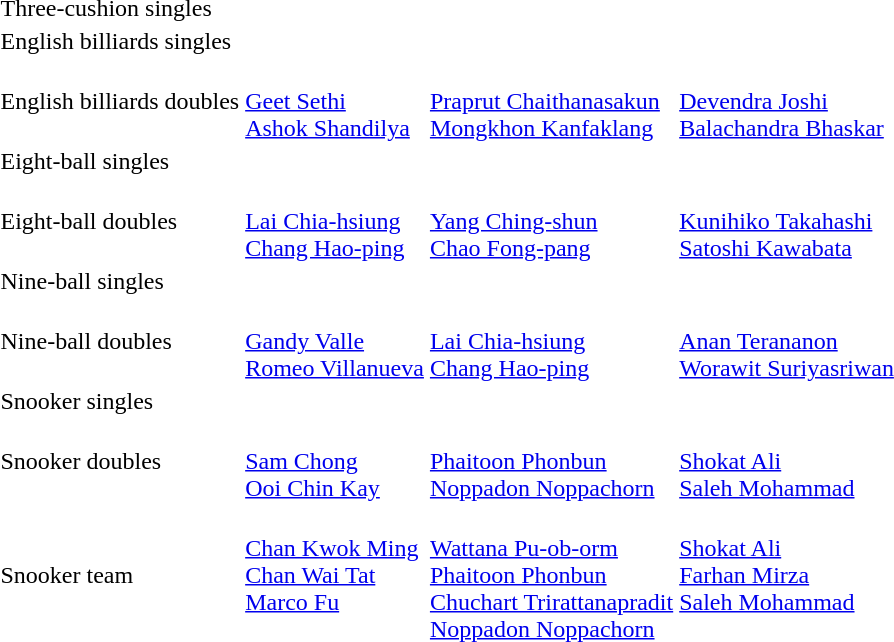<table>
<tr>
<td>Three-cushion singles<br></td>
<td></td>
<td></td>
<td></td>
</tr>
<tr>
<td>English billiards singles<br></td>
<td></td>
<td></td>
<td></td>
</tr>
<tr>
<td>English billiards doubles<br></td>
<td><br><a href='#'>Geet Sethi</a><br><a href='#'>Ashok Shandilya</a></td>
<td><br><a href='#'>Praprut Chaithanasakun</a><br><a href='#'>Mongkhon Kanfaklang</a></td>
<td><br><a href='#'>Devendra Joshi</a><br><a href='#'>Balachandra Bhaskar</a></td>
</tr>
<tr>
<td>Eight-ball singles<br></td>
<td></td>
<td></td>
<td></td>
</tr>
<tr>
<td>Eight-ball doubles<br></td>
<td><br><a href='#'>Lai Chia-hsiung</a><br><a href='#'>Chang Hao-ping</a></td>
<td><br><a href='#'>Yang Ching-shun</a><br><a href='#'>Chao Fong-pang</a></td>
<td><br><a href='#'>Kunihiko Takahashi</a><br><a href='#'>Satoshi Kawabata</a></td>
</tr>
<tr>
<td>Nine-ball singles<br></td>
<td></td>
<td></td>
<td></td>
</tr>
<tr>
<td>Nine-ball doubles<br></td>
<td><br><a href='#'>Gandy Valle</a><br><a href='#'>Romeo Villanueva</a></td>
<td><br><a href='#'>Lai Chia-hsiung</a><br><a href='#'>Chang Hao-ping</a></td>
<td><br><a href='#'>Anan Terananon</a><br><a href='#'>Worawit Suriyasriwan</a></td>
</tr>
<tr>
<td>Snooker singles<br></td>
<td></td>
<td></td>
<td></td>
</tr>
<tr>
<td>Snooker doubles<br></td>
<td><br><a href='#'>Sam Chong</a><br><a href='#'>Ooi Chin Kay</a></td>
<td><br><a href='#'>Phaitoon Phonbun</a><br><a href='#'>Noppadon Noppachorn</a></td>
<td><br><a href='#'>Shokat Ali</a><br><a href='#'>Saleh Mohammad</a></td>
</tr>
<tr>
<td>Snooker team<br></td>
<td valign=top><br><a href='#'>Chan Kwok Ming</a><br><a href='#'>Chan Wai Tat</a><br><a href='#'>Marco Fu</a></td>
<td><br><a href='#'>Wattana Pu-ob-orm</a><br><a href='#'>Phaitoon Phonbun</a><br><a href='#'>Chuchart Trirattanapradit</a><br><a href='#'>Noppadon Noppachorn</a></td>
<td valign=top><br><a href='#'>Shokat Ali</a><br><a href='#'>Farhan Mirza</a><br><a href='#'>Saleh Mohammad</a></td>
</tr>
</table>
